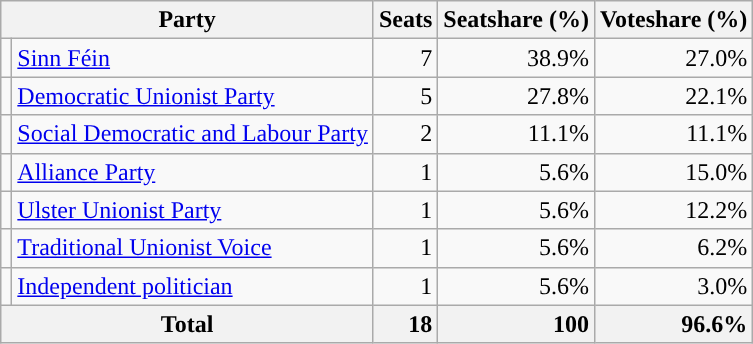<table class="wikitable sortable">
<tr>
<th colspan="2" style="vertical-align:top;">Party</th>
<th>Seats</th>
<th>Seatshare (%)</th>
<th>Voteshare (%)</th>
</tr>
<tr>
<td></td>
<td><a href='#'>Sinn Féin</a></td>
<td style="text-align:right">7</td>
<td style="text-align:right">38.9%</td>
<td style="text-align:right">27.0%</td>
</tr>
<tr>
<td></td>
<td><a href='#'>Democratic Unionist Party</a></td>
<td style="text-align:right">5</td>
<td style="text-align:right">27.8%</td>
<td style="text-align:right">22.1%</td>
</tr>
<tr>
<td></td>
<td><a href='#'>Social Democratic and Labour Party</a></td>
<td style="text-align:right">2</td>
<td style="text-align:right">11.1%</td>
<td style="text-align:right">11.1%</td>
</tr>
<tr>
<td></td>
<td><a href='#'>Alliance Party</a></td>
<td style="text-align:right">1</td>
<td style="text-align:right">5.6%</td>
<td style="text-align:right">15.0%</td>
</tr>
<tr>
<td></td>
<td><a href='#'>Ulster Unionist Party</a></td>
<td style="text-align:right">1</td>
<td style="text-align:right">5.6%</td>
<td style="text-align:right">12.2%</td>
</tr>
<tr>
<td></td>
<td><a href='#'>Traditional Unionist Voice</a></td>
<td style="text-align:right">1</td>
<td style="text-align:right">5.6%</td>
<td style="text-align:right">6.2%</td>
</tr>
<tr>
<td></td>
<td><a href='#'>Independent politician</a></td>
<td style="text-align:right">1</td>
<td style="text-align:right">5.6%</td>
<td style="text-align:right">3.0%</td>
</tr>
<tr class=sortbottom>
<th colspan="2">Total</th>
<th style="text-align:right">18</th>
<th style="text-align:right">100</th>
<th style="text-align:right">96.6%</th>
</tr>
</table>
